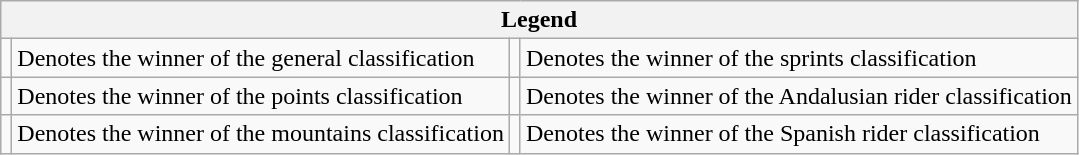<table class="wikitable">
<tr>
<th colspan="4">Legend</th>
</tr>
<tr>
<td></td>
<td>Denotes the winner of the general classification</td>
<td></td>
<td>Denotes the winner of the sprints classification</td>
</tr>
<tr>
<td></td>
<td>Denotes the winner of the points classification</td>
<td></td>
<td>Denotes the winner of the Andalusian rider classification</td>
</tr>
<tr>
<td></td>
<td>Denotes the winner of the mountains classification</td>
<td></td>
<td>Denotes the winner of the Spanish rider classification</td>
</tr>
</table>
